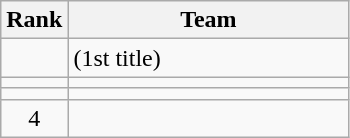<table class=wikitable style="text-align:center;">
<tr>
<th>Rank</th>
<th width=180>Team</th>
</tr>
<tr>
<td></td>
<td align=left> (1st title)</td>
</tr>
<tr>
<td></td>
<td align=left></td>
</tr>
<tr>
<td></td>
<td align=left></td>
</tr>
<tr>
<td>4</td>
<td align=left></td>
</tr>
</table>
